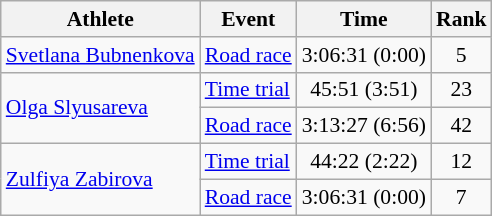<table class=wikitable style="font-size:90%">
<tr>
<th>Athlete</th>
<th>Event</th>
<th>Time</th>
<th>Rank</th>
</tr>
<tr>
<td><a href='#'>Svetlana Bubnenkova</a></td>
<td><a href='#'>Road race</a></td>
<td align=center>3:06:31  (0:00)</td>
<td align=center>5</td>
</tr>
<tr>
<td rowspan=2><a href='#'>Olga Slyusareva</a></td>
<td><a href='#'>Time trial</a></td>
<td align=center>45:51  (3:51)</td>
<td align=center>23</td>
</tr>
<tr>
<td><a href='#'>Road race</a></td>
<td align=center>3:13:27  (6:56)</td>
<td align=center>42</td>
</tr>
<tr>
<td rowspan=2><a href='#'>Zulfiya Zabirova</a></td>
<td><a href='#'>Time trial</a></td>
<td align=center>44:22  (2:22)</td>
<td align=center>12</td>
</tr>
<tr>
<td><a href='#'>Road race</a></td>
<td align=center>3:06:31  (0:00)</td>
<td align=center>7</td>
</tr>
</table>
